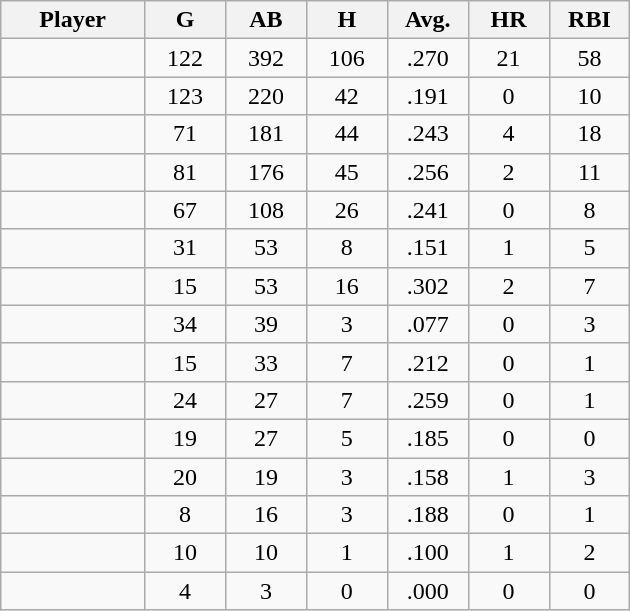<table class="wikitable sortable">
<tr>
<th bgcolor="#DDDDFF" width="16%">Player</th>
<th bgcolor="#DDDDFF" width="9%">G</th>
<th bgcolor="#DDDDFF" width="9%">AB</th>
<th bgcolor="#DDDDFF" width="9%">H</th>
<th bgcolor="#DDDDFF" width="9%">Avg.</th>
<th bgcolor="#DDDDFF" width="9%">HR</th>
<th bgcolor="#DDDDFF" width="9%">RBI</th>
</tr>
<tr align="center">
<td></td>
<td>122</td>
<td>392</td>
<td>106</td>
<td>.270</td>
<td>21</td>
<td>58</td>
</tr>
<tr align="center">
<td></td>
<td>123</td>
<td>220</td>
<td>42</td>
<td>.191</td>
<td>0</td>
<td>10</td>
</tr>
<tr align="center">
<td></td>
<td>71</td>
<td>181</td>
<td>44</td>
<td>.243</td>
<td>4</td>
<td>18</td>
</tr>
<tr align="center">
<td></td>
<td>81</td>
<td>176</td>
<td>45</td>
<td>.256</td>
<td>2</td>
<td>11</td>
</tr>
<tr align="center">
<td></td>
<td>67</td>
<td>108</td>
<td>26</td>
<td>.241</td>
<td>0</td>
<td>8</td>
</tr>
<tr align="center">
<td></td>
<td>31</td>
<td>53</td>
<td>8</td>
<td>.151</td>
<td>1</td>
<td>5</td>
</tr>
<tr align="center">
<td></td>
<td>15</td>
<td>53</td>
<td>16</td>
<td>.302</td>
<td>2</td>
<td>7</td>
</tr>
<tr align="center">
<td></td>
<td>34</td>
<td>39</td>
<td>3</td>
<td>.077</td>
<td>0</td>
<td>3</td>
</tr>
<tr align="center">
<td></td>
<td>15</td>
<td>33</td>
<td>7</td>
<td>.212</td>
<td>0</td>
<td>1</td>
</tr>
<tr align="center">
<td></td>
<td>24</td>
<td>27</td>
<td>7</td>
<td>.259</td>
<td>0</td>
<td>1</td>
</tr>
<tr align="center">
<td></td>
<td>19</td>
<td>27</td>
<td>5</td>
<td>.185</td>
<td>0</td>
<td>0</td>
</tr>
<tr align="center">
<td></td>
<td>20</td>
<td>19</td>
<td>3</td>
<td>.158</td>
<td>1</td>
<td>3</td>
</tr>
<tr align="center">
<td></td>
<td>8</td>
<td>16</td>
<td>3</td>
<td>.188</td>
<td>0</td>
<td>1</td>
</tr>
<tr align="center">
<td></td>
<td>10</td>
<td>10</td>
<td>1</td>
<td>.100</td>
<td>1</td>
<td>2</td>
</tr>
<tr align="center">
<td></td>
<td>4</td>
<td>3</td>
<td>0</td>
<td>.000</td>
<td>0</td>
<td>0</td>
</tr>
</table>
